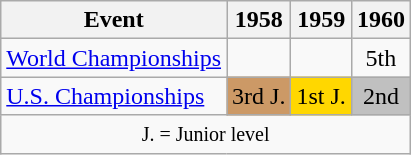<table class="wikitable" style="text-align:center">
<tr>
<th>Event</th>
<th>1958</th>
<th>1959</th>
<th>1960</th>
</tr>
<tr>
<td align=left><a href='#'>World Championships</a></td>
<td></td>
<td></td>
<td>5th</td>
</tr>
<tr>
<td align=left><a href='#'>U.S. Championships</a></td>
<td bgcolor=cc9966>3rd J.</td>
<td bgcolor=gold>1st J.</td>
<td bgcolor=silver>2nd</td>
</tr>
<tr>
<td colspan=4 align=center><small> J. = Junior level </small></td>
</tr>
</table>
